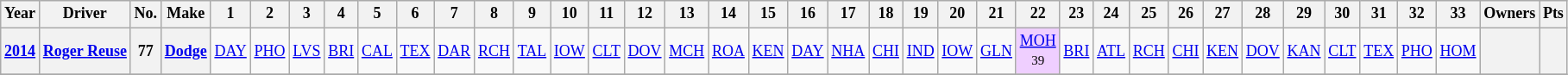<table class="wikitable" style="text-align:center; font-size:75%">
<tr>
<th>Year</th>
<th>Driver</th>
<th>No.</th>
<th>Make</th>
<th>1</th>
<th>2</th>
<th>3</th>
<th>4</th>
<th>5</th>
<th>6</th>
<th>7</th>
<th>8</th>
<th>9</th>
<th>10</th>
<th>11</th>
<th>12</th>
<th>13</th>
<th>14</th>
<th>15</th>
<th>16</th>
<th>17</th>
<th>18</th>
<th>19</th>
<th>20</th>
<th>21</th>
<th>22</th>
<th>23</th>
<th>24</th>
<th>25</th>
<th>26</th>
<th>27</th>
<th>28</th>
<th>29</th>
<th>30</th>
<th>31</th>
<th>32</th>
<th>33</th>
<th>Owners</th>
<th>Pts</th>
</tr>
<tr>
<th><a href='#'>2014</a></th>
<th><a href='#'>Roger Reuse</a></th>
<th>77</th>
<th><a href='#'>Dodge</a></th>
<td><a href='#'>DAY</a></td>
<td><a href='#'>PHO</a></td>
<td><a href='#'>LVS</a></td>
<td><a href='#'>BRI</a></td>
<td><a href='#'>CAL</a></td>
<td><a href='#'>TEX</a></td>
<td><a href='#'>DAR</a></td>
<td><a href='#'>RCH</a></td>
<td><a href='#'>TAL</a></td>
<td><a href='#'>IOW</a></td>
<td><a href='#'>CLT</a></td>
<td><a href='#'>DOV</a></td>
<td><a href='#'>MCH</a></td>
<td><a href='#'>ROA</a></td>
<td><a href='#'>KEN</a></td>
<td><a href='#'>DAY</a></td>
<td><a href='#'>NHA</a></td>
<td><a href='#'>CHI</a></td>
<td><a href='#'>IND</a></td>
<td><a href='#'>IOW</a></td>
<td><a href='#'>GLN</a></td>
<td style="background:#EFCFFF;"><a href='#'>MOH</a><br><small>39</small></td>
<td><a href='#'>BRI</a></td>
<td><a href='#'>ATL</a></td>
<td><a href='#'>RCH</a></td>
<td><a href='#'>CHI</a></td>
<td><a href='#'>KEN</a></td>
<td><a href='#'>DOV</a></td>
<td><a href='#'>KAN</a></td>
<td><a href='#'>CLT</a></td>
<td><a href='#'>TEX</a></td>
<td><a href='#'>PHO</a></td>
<td><a href='#'>HOM</a></td>
<th></th>
<th></th>
</tr>
<tr>
</tr>
</table>
